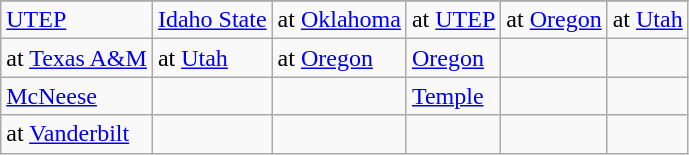<table class="wikitable">
<tr>
</tr>
<tr>
<td><a href='#'>UTEP</a></td>
<td><a href='#'>Idaho State</a></td>
<td>at <a href='#'>Oklahoma</a></td>
<td>at <a href='#'>UTEP</a></td>
<td>at <a href='#'>Oregon</a></td>
<td>at <a href='#'>Utah</a></td>
</tr>
<tr>
<td>at <a href='#'>Texas A&M</a></td>
<td>at <a href='#'>Utah</a></td>
<td>at <a href='#'>Oregon</a></td>
<td><a href='#'>Oregon</a></td>
<td></td>
<td></td>
</tr>
<tr>
<td><a href='#'>McNeese</a></td>
<td></td>
<td></td>
<td><a href='#'>Temple</a></td>
<td></td>
<td></td>
</tr>
<tr>
<td>at <a href='#'>Vanderbilt</a></td>
<td></td>
<td></td>
<td></td>
<td></td>
<td></td>
</tr>
</table>
